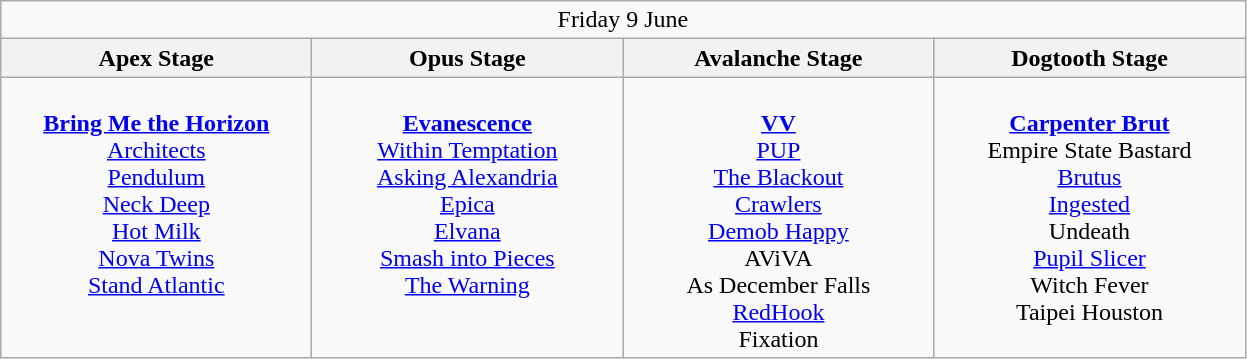<table class="wikitable">
<tr>
<td colspan="4" style="text-align:center;">Friday 9 June</td>
</tr>
<tr>
<th>Apex Stage</th>
<th>Opus Stage</th>
<th>Avalanche Stage</th>
<th>Dogtooth Stage</th>
</tr>
<tr>
<td style="text-align:center; vertical-align:top; width:200px;"><br><strong><a href='#'>Bring Me the Horizon</a></strong> <br>
<a href='#'>Architects</a> <br>
<a href='#'>Pendulum</a> <br>
<a href='#'>Neck Deep</a> <br>
<a href='#'>Hot Milk</a><br>
<a href='#'>Nova Twins</a> <br>
<a href='#'>Stand Atlantic</a> <br></td>
<td style="text-align:center; vertical-align:top; width:200px;"><br><strong><a href='#'>Evanescence</a></strong> <br>
<a href='#'>Within Temptation</a> <br>
<a href='#'>Asking Alexandria</a> <br>
<a href='#'>Epica</a> <br>
<a href='#'>Elvana</a> <br>
<a href='#'>Smash into Pieces</a> <br>
<a href='#'>The Warning</a> <br></td>
<td style="text-align:center; vertical-align:top; width:200px;"><br><strong><a href='#'>VV</a></strong> <br>
<a href='#'>PUP</a> <br>
<a href='#'>The Blackout</a> <br>
<a href='#'>Crawlers</a> <br>
<a href='#'>Demob Happy</a> <br>
AViVA <br>
As December Falls <br>
<a href='#'>RedHook</a> <br>
Fixation <br></td>
<td style="text-align:center; vertical-align:top; width:200px;"><br><strong><a href='#'>Carpenter Brut</a></strong> <br>
Empire State Bastard <br>
<a href='#'>Brutus</a> <br>
<a href='#'>Ingested</a> <br>
Undeath <br>
<a href='#'>Pupil Slicer</a> <br>
Witch Fever <br>
Taipei Houston <br></td>
</tr>
</table>
